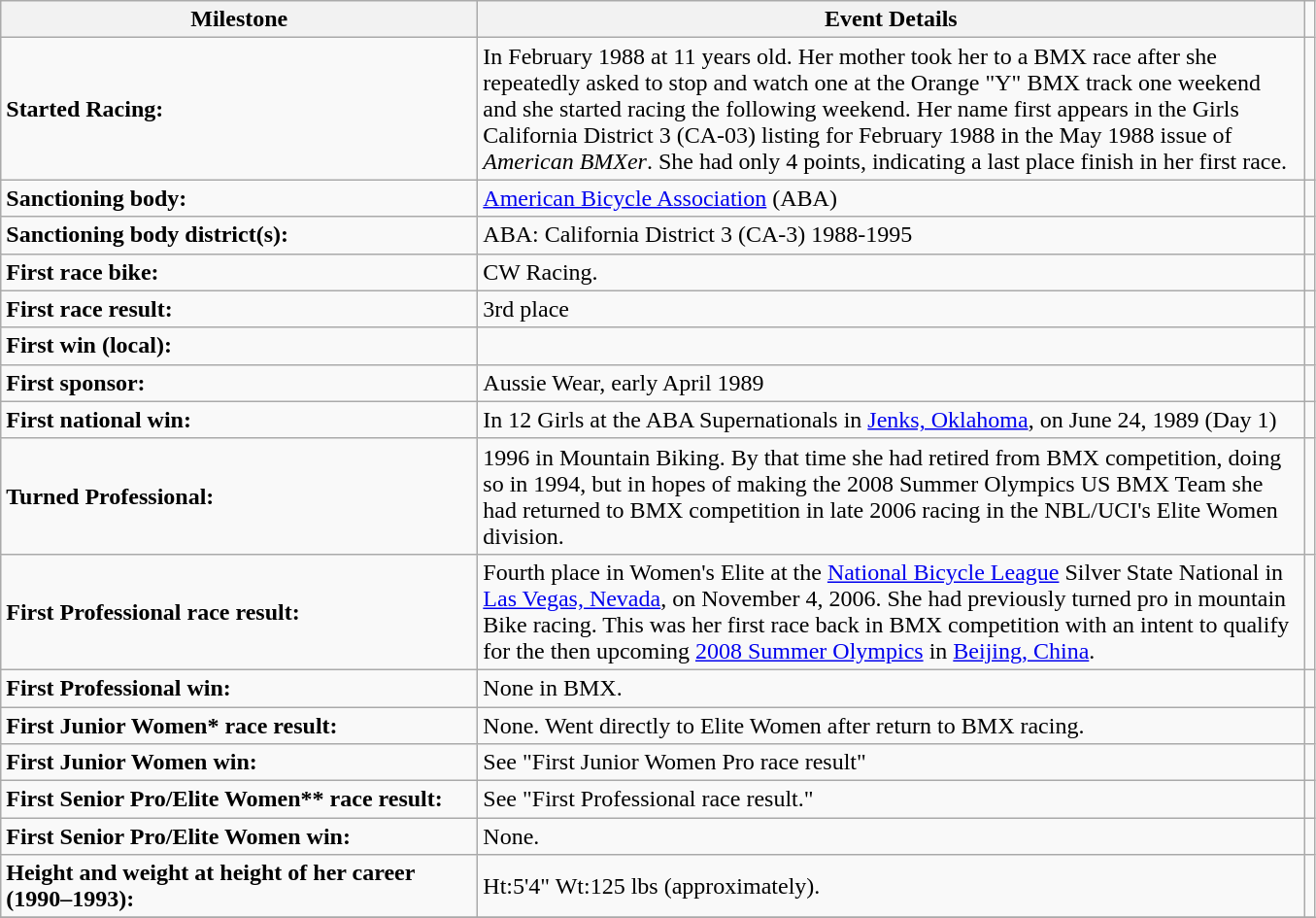<table class="sortable wikitable">
<tr>
<th style="width:20em">Milestone</th>
<th style="width:35em">Event Details</th>
</tr>
<tr>
<td><strong>Started Racing:</strong></td>
<td>In February 1988 at 11 years old. Her mother took her to a BMX race after she repeatedly asked to stop and watch one at the Orange "Y" BMX track one weekend and she started racing the following weekend. Her name first appears in the Girls California District 3 (CA-03) listing for February 1988 in the May 1988 issue of <em>American BMXer</em>. She had only 4 points, indicating a last place finish in her first race.</td>
<td></td>
</tr>
<tr>
<td><strong>Sanctioning body:</strong></td>
<td><a href='#'>American Bicycle Association</a> (ABA)</td>
<td></td>
</tr>
<tr>
<td><strong>Sanctioning body district(s):</strong></td>
<td>ABA: California District 3 (CA-3) 1988-1995</td>
<td></td>
</tr>
<tr>
<td><strong>First race bike:</strong></td>
<td>CW Racing.</td>
<td></td>
</tr>
<tr>
<td><strong>First race result:</strong></td>
<td>3rd place</td>
<td></td>
</tr>
<tr>
<td><strong>First win (local):</strong></td>
<td></td>
<td></td>
</tr>
<tr>
<td><strong>First sponsor:</strong></td>
<td>Aussie Wear, early April 1989 </td>
<td></td>
</tr>
<tr>
<td><strong>First national win:</strong></td>
<td>In 12 Girls at the ABA Supernationals in <a href='#'>Jenks, Oklahoma</a>, on June 24, 1989 (Day 1)</td>
<td></td>
</tr>
<tr>
<td><strong>Turned Professional:</strong></td>
<td>1996 in Mountain Biking. By that time she had retired from BMX competition, doing so in 1994, but in hopes of making the 2008 Summer Olympics US BMX Team she had returned to BMX competition in late 2006 racing in the NBL/UCI's Elite Women division.</td>
<td></td>
</tr>
<tr>
<td><strong>First Professional race result:</strong></td>
<td>Fourth place in Women's Elite at the <a href='#'>National Bicycle League</a> Silver State National in <a href='#'>Las Vegas, Nevada</a>, on November 4, 2006. She had previously turned pro in mountain Bike racing. This was her first race back in BMX competition with an intent to qualify for the then upcoming <a href='#'>2008 Summer Olympics</a> in <a href='#'>Beijing, China</a>.</td>
<td></td>
</tr>
<tr>
<td><strong>First Professional win:</strong></td>
<td>None in BMX.</td>
<td></td>
</tr>
<tr>
<td><strong>First Junior Women* race result:</strong></td>
<td>None. Went directly to Elite Women after return to BMX racing.</td>
<td></td>
</tr>
<tr>
<td><strong>First Junior Women win:</strong></td>
<td>See "First Junior Women Pro race result"</td>
<td></td>
</tr>
<tr>
<td><strong>First Senior Pro/Elite Women** race result:</strong></td>
<td>See "First Professional race result."</td>
<td></td>
</tr>
<tr>
<td><strong>First Senior Pro/Elite Women win:</strong></td>
<td>None.</td>
<td></td>
</tr>
<tr>
<td><strong>Height and weight at height of her career (1990–1993):</strong></td>
<td>Ht:5'4" Wt:125 lbs (approximately).</td>
<td></td>
</tr>
<tr>
</tr>
</table>
